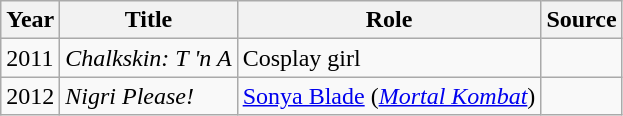<table class="wikitable sortable">
<tr>
<th>Year</th>
<th>Title</th>
<th>Role</th>
<th>Source</th>
</tr>
<tr>
<td>2011</td>
<td><em>Chalkskin: T 'n A</em></td>
<td>Cosplay girl</td>
<td></td>
</tr>
<tr>
<td>2012</td>
<td><em>Nigri Please!</em></td>
<td><a href='#'>Sonya Blade</a> (<em><a href='#'>Mortal Kombat</a></em>)</td>
<td></td>
</tr>
</table>
